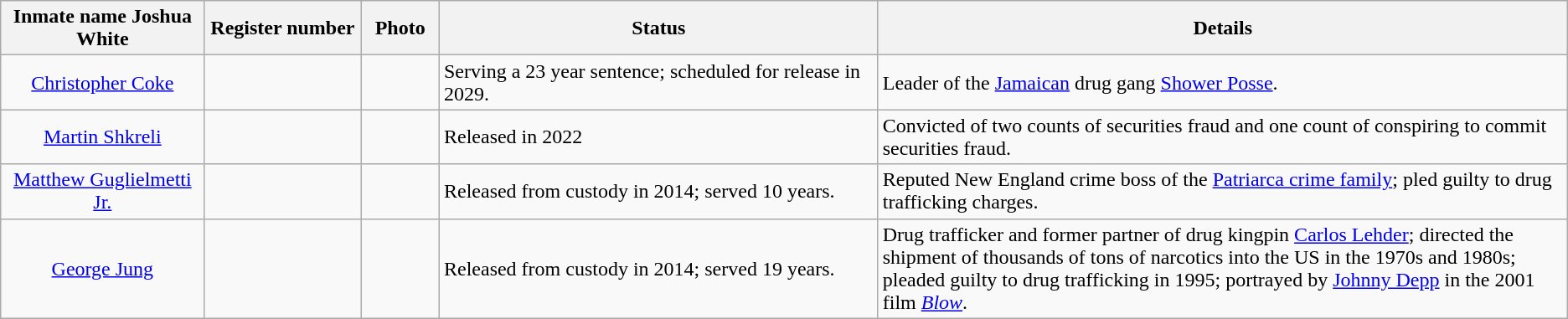<table class="wikitable sortable">
<tr>
<th width=13%>Inmate name Joshua White</th>
<th width=10%>Register number</th>
<th width=5%>Photo</th>
<th width=28%>Status</th>
<th width=49%>Details</th>
</tr>
<tr>
<td style="text-align:center;"><a href='#'>Christopher Coke</a></td>
<td style="text-align:center;"></td>
<td></td>
<td>Serving a 23 year sentence; scheduled for release in 2029.</td>
<td>Leader of the <a href='#'>Jamaican</a> drug gang <a href='#'>Shower Posse</a>.</td>
</tr>
<tr>
<td style="text-align:center;"><a href='#'>Martin Shkreli</a></td>
<td style="text-align:center;"></td>
<td></td>
<td>Released in 2022</td>
<td>Convicted of two counts of securities fraud and one count of conspiring to commit securities fraud.</td>
</tr>
<tr>
<td style="text-align:center;"><a href='#'>Matthew Guglielmetti Jr.</a></td>
<td style="text-align:center;"></td>
<td></td>
<td>Released from custody in 2014; served 10 years.</td>
<td>Reputed New England crime boss of the <a href='#'>Patriarca crime family</a>; pled guilty to drug trafficking charges.</td>
</tr>
<tr>
<td style="text-align:center;"><a href='#'>George Jung</a></td>
<td style="text-align:center;"> </td>
<td></td>
<td>Released from custody in 2014; served 19 years.</td>
<td>Drug trafficker and former partner of drug kingpin <a href='#'>Carlos Lehder</a>; directed the shipment of thousands of tons of narcotics into the US in the 1970s and 1980s; pleaded guilty to drug trafficking in 1995; portrayed by <a href='#'>Johnny Depp</a> in the 2001 film <a href='#'><em>Blow</em></a>.</td>
</tr>
</table>
